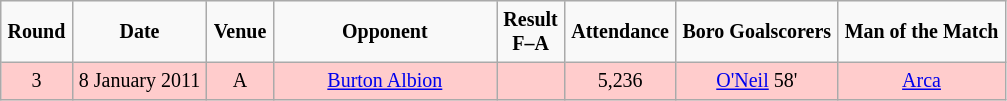<table border="2" cellpadding="4" cellspacing="0" style="text-align:center; background: #f9f9f9; border: 1px #aaa solid; border-collapse: collapse; font-size: smaller;">
<tr>
<th>Round</th>
<th>Date</th>
<th>Venue</th>
<th width="140px">Opponent</th>
<th>Result<br>F–A</th>
<th>Attendance</th>
<th>Boro Goalscorers</th>
<th>Man of the Match</th>
</tr>
<tr bgcolor=#FFCCCC>
<td>3</td>
<td>8 January 2011</td>
<td>A</td>
<td><a href='#'>Burton Albion</a></td>
<td></td>
<td>5,236</td>
<td><a href='#'>O'Neil</a> 58'</td>
<td><a href='#'>Arca</a></td>
</tr>
</table>
